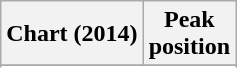<table class="wikitable sortable plainrowheaders" style="text-align:center">
<tr>
<th scope="col">Chart (2014)</th>
<th scope="col">Peak<br>position</th>
</tr>
<tr>
</tr>
<tr>
</tr>
</table>
